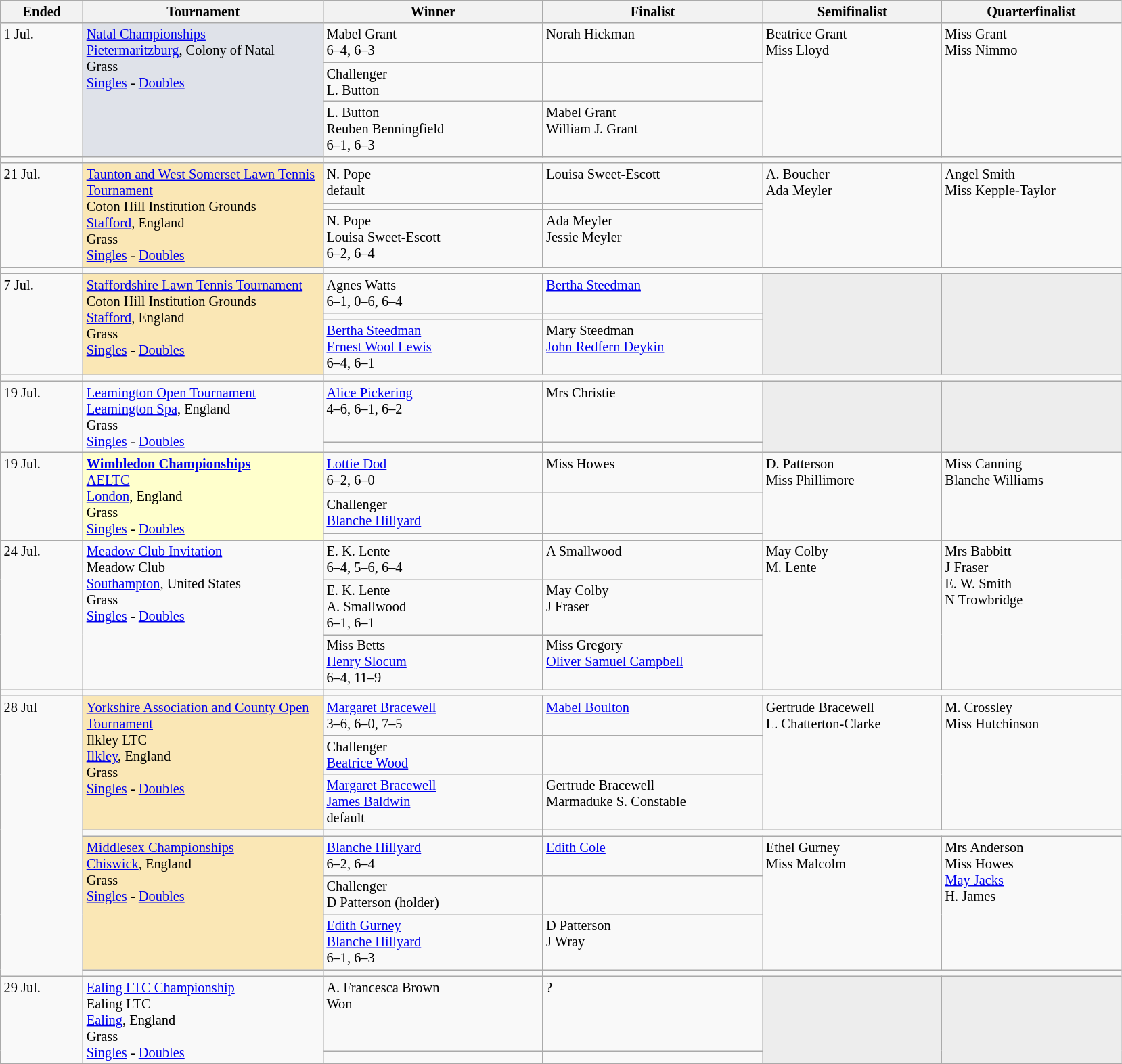<table class="wikitable" style="font-size:85%;">
<tr>
<th width="75">Ended</th>
<th width="230">Tournament</th>
<th width="210">Winner</th>
<th width="210">Finalist</th>
<th width="170">Semifinalist</th>
<th width="170">Quarterfinalist</th>
</tr>
<tr valign=top>
<td rowspan=3>1 Jul.</td>
<td style="background:#dfe2e9" rowspan=3><a href='#'>Natal Championships</a><br><a href='#'>Pietermaritzburg</a>, Colony of Natal<br>Grass<br><a href='#'>Singles</a> - <a href='#'>Doubles</a></td>
<td> Mabel Grant<br>6–4, 6–3</td>
<td> Norah Hickman</td>
<td rowspan=3> Beatrice Grant<br>  Miss Lloyd</td>
<td rowspan=3> Miss Grant<br>  Miss Nimmo</td>
</tr>
<tr valign=top>
<td>Challenger<br> L. Button</td>
</tr>
<tr valign=top>
<td> L. Button <br> Reuben Benningfield <br>6–1, 6–3</td>
<td>  Mabel Grant<br> William J. Grant</td>
</tr>
<tr valign=top>
<td></td>
<td></td>
</tr>
<tr valign=top>
<td rowspan=3>21 Jul.</td>
<td style="background:#fae7b5" rowspan=3><a href='#'>Taunton and West Somerset Lawn Tennis Tournament</a><br>Coton Hill Institution Grounds<br><a href='#'>Stafford</a>, England<br>Grass<br><a href='#'>Singles</a> - <a href='#'>Doubles</a></td>
<td> N. Pope<br>default</td>
<td> Louisa Sweet-Escott</td>
<td rowspan=3>  A. Boucher<br> Ada Meyler</td>
<td rowspan=3> Angel Smith<br> Miss Kepple-Taylor</td>
</tr>
<tr valign=top>
<td></td>
<td></td>
</tr>
<tr valign=top>
<td> N. Pope<br> Louisa Sweet-Escott<br>6–2, 6–4</td>
<td> Ada Meyler<br> Jessie Meyler</td>
</tr>
<tr valign=top>
<td></td>
<td></td>
</tr>
<tr valign=top>
<td rowspan=3>7 Jul.</td>
<td style="background:#fae7b5" rowspan=3><a href='#'>Staffordshire Lawn Tennis Tournament</a><br>Coton Hill Institution Grounds<br><a href='#'>Stafford</a>, England<br>Grass<br><a href='#'>Singles</a> - <a href='#'>Doubles</a></td>
<td> Agnes Watts<br>6–1, 0–6, 6–4</td>
<td> <a href='#'>Bertha Steedman</a></td>
<td style="background:#ededed;" rowspan=3></td>
<td style="background:#ededed;" rowspan=3></td>
</tr>
<tr valign=top>
<td></td>
<td></td>
</tr>
<tr valign=top>
<td> <a href='#'>Bertha Steedman</a><br> <a href='#'>Ernest Wool Lewis</a><br> 6–4, 6–1</td>
<td>  Mary Steedman<br> <a href='#'>John Redfern Deykin</a></td>
</tr>
<tr valign=top>
<td></td>
<td></td>
</tr>
<tr valign=top>
<td rowspan=2>19 Jul.</td>
<td rowspan=2><a href='#'>Leamington Open Tournament</a><br><a href='#'>Leamington Spa</a>, England<br>Grass<br><a href='#'>Singles</a> - <a href='#'>Doubles</a></td>
<td> <a href='#'>Alice Pickering</a><br>4–6, 6–1, 6–2</td>
<td> Mrs Christie</td>
<td style="background:#ededed;" rowspan=2></td>
<td style="background:#ededed;" rowspan=2></td>
</tr>
<tr valign=top>
<td></td>
<td></td>
</tr>
<tr valign=top>
<td rowspan=3>19 Jul.</td>
<td style="background:#ffc;" rowspan=3><strong><a href='#'>Wimbledon Championships</a></strong> <br><a href='#'>AELTC</a><br><a href='#'>London</a>, England<br>Grass<br><a href='#'>Singles</a> - <a href='#'>Doubles</a></td>
<td>  <a href='#'>Lottie Dod</a><br>6–2, 6–0</td>
<td>  Miss Howes</td>
<td rowspan=3> D. Patterson<br> Miss Phillimore</td>
<td rowspan=3> Miss Canning<br> Blanche Williams</td>
</tr>
<tr valign=top>
<td>Challenger<br> <a href='#'>Blanche Hillyard</a></td>
</tr>
<tr valign=top>
<td></td>
<td></td>
</tr>
<tr valign=top>
<td rowspan=3>24 Jul.</td>
<td rowspan=3><a href='#'>Meadow Club Invitation</a><br>Meadow Club<br><a href='#'>Southampton</a>, United States<br>Grass<br><a href='#'>Singles</a> - <a href='#'>Doubles</a></td>
<td> E. K. Lente<br>6–4, 5–6, 6–4</td>
<td> A Smallwood</td>
<td rowspan=3> May Colby<br> M. Lente</td>
<td rowspan=3> Mrs Babbitt<br> J Fraser<br> E. W. Smith<br> N Trowbridge</td>
</tr>
<tr valign=top>
<td> E. K. Lente<br> A. Smallwood <br>6–1, 6–1</td>
<td> May Colby<br> J Fraser</td>
</tr>
<tr valign=top>
<td> Miss Betts<br> <a href='#'>Henry Slocum</a><br>6–4, 11–9</td>
<td> Miss Gregory<br> <a href='#'>Oliver Samuel Campbell</a></td>
</tr>
<tr valign=top>
<td></td>
<td></td>
</tr>
<tr valign=top>
<td rowspan=8>28 Jul</td>
<td style="background:#fae7b5" rowspan=3><a href='#'>Yorkshire Association and County Open Tournament</a><br>Ilkley LTC<br><a href='#'>Ilkley</a>, England<br> Grass<br> <a href='#'>Singles</a> - <a href='#'>Doubles</a></td>
<td> <a href='#'>Margaret Bracewell</a> <br>3–6, 6–0, 7–5</td>
<td>  <a href='#'>Mabel Boulton</a></td>
<td rowspan=3> Gertrude Bracewell <br>  L. Chatterton-Clarke</td>
<td rowspan=3> M. Crossley<br>   Miss Hutchinson</td>
</tr>
<tr valign=top>
<td>Challenger<br> <a href='#'>Beatrice Wood</a></td>
</tr>
<tr valign=top>
<td> <a href='#'>Margaret Bracewell</a><br> <a href='#'>James Baldwin</a><br>default</td>
<td> Gertrude Bracewell<br> Marmaduke S. Constable</td>
</tr>
<tr valign=top>
<td></td>
<td></td>
</tr>
<tr valign=top>
<td style="background:#fae7b5" rowspan=3><a href='#'>Middlesex Championships</a><br><a href='#'>Chiswick</a>, England<br>Grass<br><a href='#'>Singles</a> - <a href='#'>Doubles</a></td>
<td> <a href='#'>Blanche Hillyard</a><br>6–2, 6–4</td>
<td> <a href='#'>Edith Cole</a></td>
<td rowspan=3> Ethel Gurney <br> Miss Malcolm</td>
<td rowspan=3> Mrs Anderson<br>  Miss Howes<br> <a href='#'>May Jacks</a> <br> H. James</td>
</tr>
<tr valign=top>
<td>Challenger<br> D Patterson (holder)</td>
</tr>
<tr valign=top>
<td> <a href='#'>Edith Gurney</a><br> <a href='#'>Blanche Hillyard</a><br>6–1, 6–3</td>
<td> D Patterson<br> J Wray</td>
</tr>
<tr valign=top>
<td></td>
<td></td>
</tr>
<tr valign=top>
<td rowspan=2>29 Jul.</td>
<td rowspan=2><a href='#'>Ealing LTC Championship</a><br>Ealing LTC<br><a href='#'>Ealing</a>, England<br>Grass<br><a href='#'>Singles</a> - <a href='#'>Doubles</a></td>
<td> A. Francesca Brown<br>Won</td>
<td> ?</td>
<td style="background:#ededed;" rowspan=2></td>
<td style="background:#ededed;" rowspan=2></td>
</tr>
<tr valign=top>
<td></td>
<td></td>
</tr>
<tr valign=to>
</tr>
</table>
